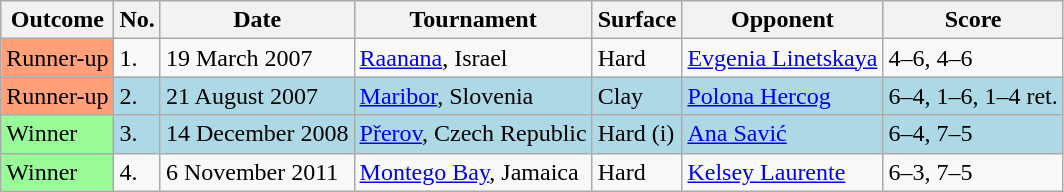<table class="sortable wikitable">
<tr>
<th>Outcome</th>
<th>No.</th>
<th>Date</th>
<th>Tournament</th>
<th>Surface</th>
<th>Opponent</th>
<th class="unsortable">Score</th>
</tr>
<tr>
<td bgcolor="FFA07A">Runner-up</td>
<td>1.</td>
<td>19 March 2007</td>
<td><a href='#'>Raanana</a>, Israel</td>
<td>Hard</td>
<td> <a href='#'>Evgenia Linetskaya</a></td>
<td>4–6, 4–6</td>
</tr>
<tr style="background:lightblue;">
<td bgcolor="FFA07A">Runner-up</td>
<td>2.</td>
<td>21 August 2007</td>
<td><a href='#'>Maribor</a>, Slovenia</td>
<td>Clay</td>
<td> <a href='#'>Polona Hercog</a></td>
<td>6–4, 1–6, 1–4 ret.</td>
</tr>
<tr style="background:lightblue;">
<td style="background:#98fb98;">Winner</td>
<td>3.</td>
<td>14 December 2008</td>
<td><a href='#'>Přerov</a>, Czech Republic</td>
<td>Hard (i)</td>
<td> <a href='#'>Ana Savić</a></td>
<td>6–4, 7–5</td>
</tr>
<tr>
<td style="background:#98fb98;">Winner</td>
<td>4.</td>
<td>6 November 2011</td>
<td><a href='#'>Montego Bay</a>, Jamaica</td>
<td>Hard</td>
<td> <a href='#'>Kelsey Laurente</a></td>
<td>6–3, 7–5</td>
</tr>
</table>
